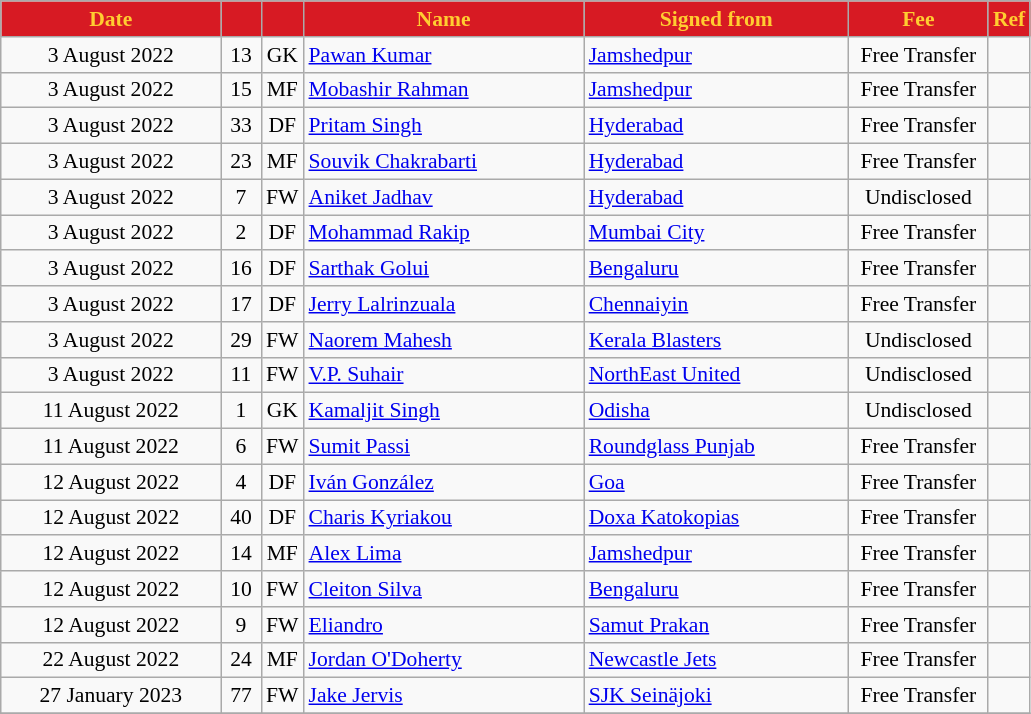<table class="wikitable" style="text-align:center; font-size:90%;">
<tr>
<th style="background:#d71a23; color:#ffcd31; text-align:center; width:140px;">Date</th>
<th style="background:#d71a23; color:#ffcd31; text-align:center; width:20px;"></th>
<th style="background:#d71a23; color:#ffcd31; text-align:center; width:20px;"></th>
<th style="background:#d71a23; color:#ffcd31; text-align:center; width:180px;">Name</th>
<th style="background:#d71a23; color:#ffcd31; text-align:center; width:170px;">Signed from</th>
<th style="background:#d71a23; color:#ffcd31; text-align:center; width:86px;">Fee</th>
<th style="background:#d71a23; color:#ffcd31; text-align:center; width:20px;">Ref</th>
</tr>
<tr>
<td>3 August 2022</td>
<td>13</td>
<td>GK</td>
<td style="text-align:left"> <a href='#'>Pawan Kumar</a></td>
<td style="text-align:left"> <a href='#'>Jamshedpur</a></td>
<td>Free Transfer</td>
<td></td>
</tr>
<tr>
<td>3 August 2022</td>
<td>15</td>
<td>MF</td>
<td style="text-align:left"> <a href='#'>Mobashir Rahman</a></td>
<td style="text-align:left"> <a href='#'>Jamshedpur</a></td>
<td>Free Transfer</td>
<td></td>
</tr>
<tr>
<td>3 August 2022</td>
<td>33</td>
<td>DF</td>
<td style="text-align:left"> <a href='#'>Pritam Singh</a></td>
<td style="text-align:left"> <a href='#'>Hyderabad</a></td>
<td>Free Transfer</td>
<td></td>
</tr>
<tr>
<td>3 August 2022</td>
<td>23</td>
<td>MF</td>
<td style="text-align:left"> <a href='#'>Souvik Chakrabarti</a></td>
<td style="text-align:left"> <a href='#'>Hyderabad</a></td>
<td>Free Transfer</td>
<td></td>
</tr>
<tr>
<td>3 August 2022</td>
<td>7</td>
<td>FW</td>
<td style="text-align:left"> <a href='#'>Aniket Jadhav</a></td>
<td style="text-align:left"> <a href='#'>Hyderabad</a></td>
<td>Undisclosed</td>
<td></td>
</tr>
<tr>
<td>3 August 2022</td>
<td>2</td>
<td>DF</td>
<td style="text-align:left"> <a href='#'>Mohammad Rakip</a></td>
<td style="text-align:left"> <a href='#'>Mumbai City</a></td>
<td>Free Transfer</td>
<td></td>
</tr>
<tr>
<td>3 August 2022</td>
<td>16</td>
<td>DF</td>
<td style="text-align:left"> <a href='#'>Sarthak Golui</a></td>
<td style="text-align:left"> <a href='#'>Bengaluru</a></td>
<td>Free Transfer</td>
<td></td>
</tr>
<tr>
<td>3 August 2022</td>
<td>17</td>
<td>DF</td>
<td style="text-align:left"> <a href='#'>Jerry Lalrinzuala</a></td>
<td style="text-align:left"> <a href='#'>Chennaiyin</a></td>
<td>Free Transfer</td>
<td></td>
</tr>
<tr>
<td>3 August 2022</td>
<td>29</td>
<td>FW</td>
<td style="text-align:left"> <a href='#'>Naorem Mahesh</a></td>
<td style="text-align:left"> <a href='#'>Kerala Blasters</a></td>
<td>Undisclosed</td>
<td></td>
</tr>
<tr>
<td>3 August 2022</td>
<td>11</td>
<td>FW</td>
<td style="text-align:left"> <a href='#'>V.P. Suhair</a></td>
<td style="text-align:left"> <a href='#'>NorthEast United</a></td>
<td>Undisclosed</td>
<td></td>
</tr>
<tr>
<td>11 August 2022</td>
<td>1</td>
<td>GK</td>
<td style="text-align:left"> <a href='#'>Kamaljit Singh</a></td>
<td style="text-align:left"> <a href='#'>Odisha</a></td>
<td>Undisclosed</td>
<td></td>
</tr>
<tr>
<td>11 August 2022</td>
<td>6</td>
<td>FW</td>
<td style="text-align:left"> <a href='#'>Sumit Passi</a></td>
<td style="text-align:left"> <a href='#'>Roundglass Punjab</a></td>
<td>Free Transfer</td>
<td></td>
</tr>
<tr>
<td>12 August 2022</td>
<td>4</td>
<td>DF</td>
<td style="text-align:left"> <a href='#'>Iván González</a></td>
<td style="text-align:left"> <a href='#'>Goa</a></td>
<td>Free Transfer</td>
<td></td>
</tr>
<tr>
<td>12 August 2022</td>
<td>40</td>
<td>DF</td>
<td style="text-align:left"> <a href='#'>Charis Kyriakou</a></td>
<td style="text-align:left"> <a href='#'>Doxa Katokopias</a></td>
<td>Free Transfer</td>
<td></td>
</tr>
<tr>
<td>12 August 2022</td>
<td>14</td>
<td>MF</td>
<td style="text-align:left"> <a href='#'>Alex Lima</a></td>
<td style="text-align:left"> <a href='#'>Jamshedpur</a></td>
<td>Free Transfer</td>
<td></td>
</tr>
<tr>
<td>12 August 2022</td>
<td>10</td>
<td>FW</td>
<td style="text-align:left"> <a href='#'>Cleiton Silva</a></td>
<td style="text-align:left"> <a href='#'>Bengaluru</a></td>
<td>Free Transfer</td>
<td></td>
</tr>
<tr>
<td>12 August 2022</td>
<td>9</td>
<td>FW</td>
<td style="text-align:left"> <a href='#'>Eliandro</a></td>
<td style="text-align:left"> <a href='#'>Samut Prakan</a></td>
<td>Free Transfer</td>
<td></td>
</tr>
<tr>
<td>22 August 2022</td>
<td>24</td>
<td>MF</td>
<td style="text-align:left"> <a href='#'>Jordan O'Doherty</a></td>
<td style="text-align:left"> <a href='#'>Newcastle Jets</a></td>
<td>Free Transfer</td>
<td></td>
</tr>
<tr>
<td>27 January 2023</td>
<td>77</td>
<td>FW</td>
<td style="text-align:left"> <a href='#'>Jake Jervis</a></td>
<td style="text-align:left"> <a href='#'>SJK Seinäjoki</a></td>
<td>Free Transfer</td>
<td></td>
</tr>
<tr>
</tr>
</table>
